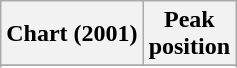<table class="wikitable sortable plainrowheaders" style="text-align:center">
<tr>
<th scope="col">Chart (2001)</th>
<th scope="col">Peak<br>position</th>
</tr>
<tr>
</tr>
<tr>
</tr>
<tr>
</tr>
</table>
